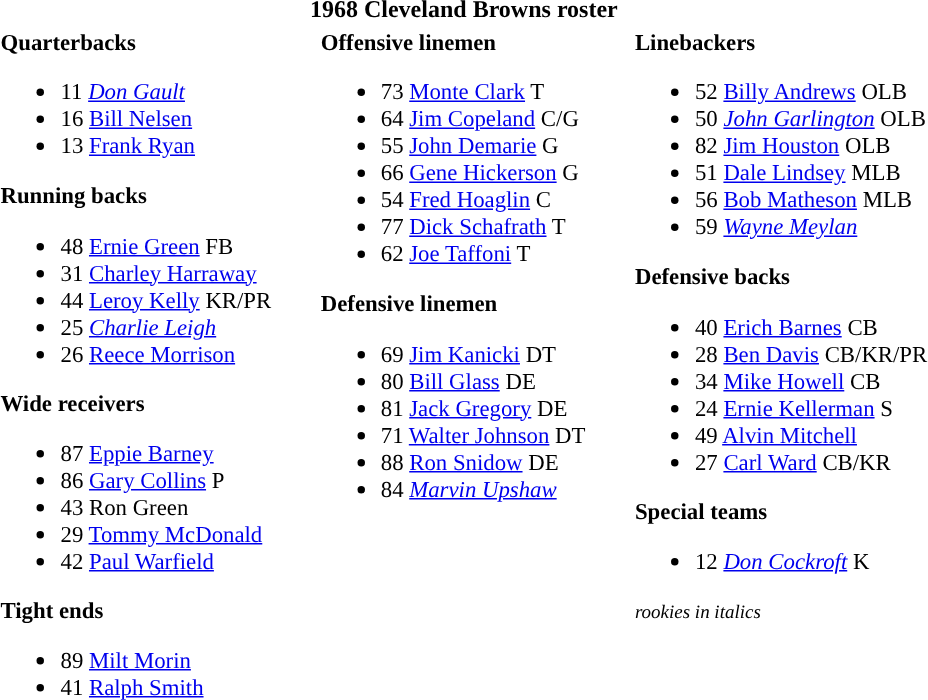<table class="toccolours" style="text-align: left;">
<tr>
<th colspan="7" style="text-align:center;">1968 Cleveland Browns roster</th>
</tr>
<tr>
<td style="font-size: 95%;" valign="top"><strong>Quarterbacks</strong><br><ul><li><span>11</span> <em><a href='#'>Don Gault</a></em></li><li><span>16</span> <a href='#'>Bill Nelsen</a></li><li><span>13</span> <a href='#'>Frank Ryan</a></li></ul><strong>Running backs</strong><ul><li><span>48</span> <a href='#'>Ernie Green</a> FB</li><li><span>31</span> <a href='#'>Charley Harraway</a></li><li><span>44</span> <a href='#'>Leroy Kelly</a> KR/PR</li><li><span>25</span> <em><a href='#'>Charlie Leigh</a></em></li><li><span>26</span> <a href='#'>Reece Morrison</a></li></ul><strong>Wide receivers</strong><ul><li><span>87</span> <a href='#'>Eppie Barney</a></li><li><span>86</span> <a href='#'>Gary Collins</a> P</li><li><span>43</span> Ron Green</li><li><span>29</span> <a href='#'>Tommy McDonald</a></li><li><span>42</span> <a href='#'>Paul Warfield</a></li></ul><strong>Tight ends</strong><ul><li><span>89</span> <a href='#'>Milt Morin</a></li><li><span>41</span> <a href='#'>Ralph Smith</a></li></ul></td>
<td style="width: 25px;"></td>
<td style="font-size: 95%;" valign="top"><strong>Offensive linemen</strong><br><ul><li><span>73</span> <a href='#'>Monte Clark</a> T</li><li><span>64</span> <a href='#'>Jim Copeland</a> C/G</li><li><span>55</span> <a href='#'>John Demarie</a> G</li><li><span>66</span> <a href='#'>Gene Hickerson</a> G</li><li><span>54</span> <a href='#'>Fred Hoaglin</a> C</li><li><span>77</span> <a href='#'>Dick Schafrath</a> T</li><li><span>62</span> <a href='#'>Joe Taffoni</a> T</li></ul><strong>Defensive linemen</strong><ul><li><span>69</span> <a href='#'>Jim Kanicki</a> DT</li><li><span>80</span> <a href='#'>Bill Glass</a> DE</li><li><span>81</span> <a href='#'>Jack Gregory</a> DE</li><li><span>71</span> <a href='#'>Walter Johnson</a> DT</li><li><span>88</span> <a href='#'>Ron Snidow</a> DE</li><li><span>84</span> <em><a href='#'>Marvin Upshaw</a></em></li></ul></td>
<td style="width: 25px;"></td>
<td style="font-size: 95%;" valign="top"><strong>Linebackers</strong><br><ul><li><span>52</span> <a href='#'>Billy Andrews</a> OLB</li><li><span>50</span> <em><a href='#'>John Garlington</a></em> OLB</li><li><span>82</span> <a href='#'>Jim Houston</a> OLB</li><li><span>51</span> <a href='#'>Dale Lindsey</a> MLB</li><li><span>56</span> <a href='#'>Bob Matheson</a> MLB</li><li><span>59</span> <em><a href='#'>Wayne Meylan</a></em></li></ul><strong>Defensive backs</strong><ul><li><span>40</span> <a href='#'>Erich Barnes</a> CB</li><li><span>28</span> <a href='#'>Ben Davis</a> CB/KR/PR</li><li><span>34</span> <a href='#'>Mike Howell</a> CB</li><li><span>24</span> <a href='#'>Ernie Kellerman</a> S</li><li><span>49</span> <a href='#'>Alvin Mitchell</a></li><li><span>27</span> <a href='#'>Carl Ward</a> CB/KR</li></ul><strong>Special teams</strong><ul><li><span>12</span> <em><a href='#'>Don Cockroft</a></em> K</li></ul><small><em>rookies in italics</em><br></small></td>
</tr>
</table>
